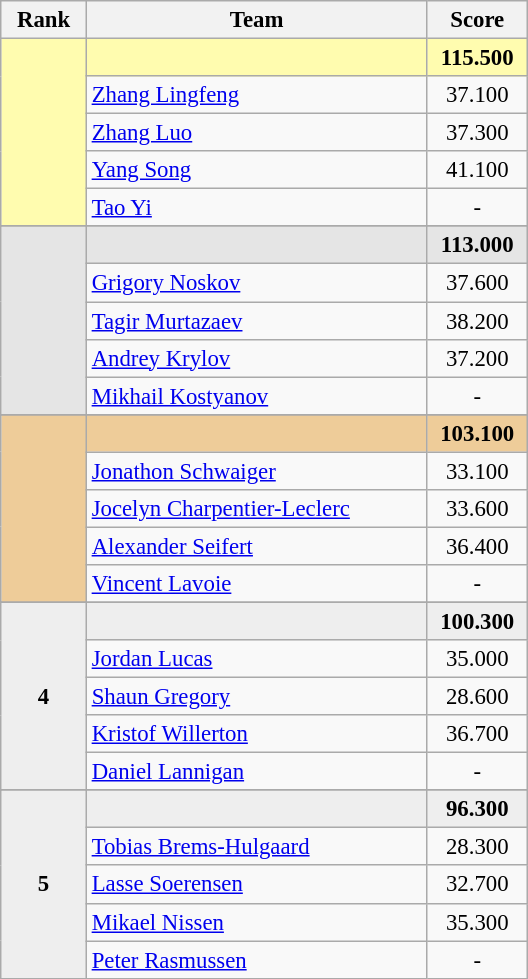<table class="wikitable" style="text-align:center; font-size:95%">
<tr>
<th style="width:50px;">Rank</th>
<th style="width:220px;">Team</th>
<th style="width:60px;">Score</th>
</tr>
<tr style="background:#fffcaf;">
<td rowspan=5></td>
<td style="text-align:left;"><strong></strong></td>
<td><strong>115.500</strong></td>
</tr>
<tr>
<td style="text-align:left;"><a href='#'>Zhang Lingfeng</a></td>
<td>37.100</td>
</tr>
<tr>
<td style="text-align:left;"><a href='#'>Zhang Luo</a></td>
<td>37.300</td>
</tr>
<tr>
<td style="text-align:left;"><a href='#'>Yang Song</a></td>
<td>41.100</td>
</tr>
<tr>
<td style="text-align:left;"><a href='#'>Tao Yi</a></td>
<td>-</td>
</tr>
<tr>
</tr>
<tr style="background:#e5e5e5;">
<td rowspan=5></td>
<td style="text-align:left;"><strong></strong></td>
<td><strong>113.000</strong></td>
</tr>
<tr>
<td style="text-align:left;"><a href='#'>Grigory Noskov</a></td>
<td>37.600</td>
</tr>
<tr>
<td style="text-align:left;"><a href='#'>Tagir Murtazaev</a></td>
<td>38.200</td>
</tr>
<tr>
<td style="text-align:left;"><a href='#'>Andrey Krylov</a></td>
<td>37.200</td>
</tr>
<tr>
<td style="text-align:left;"><a href='#'>Mikhail Kostyanov</a></td>
<td>-</td>
</tr>
<tr>
</tr>
<tr style="background:#ec9;">
<td rowspan=5></td>
<td style="text-align:left;"><strong></strong></td>
<td><strong>103.100</strong></td>
</tr>
<tr>
<td style="text-align:left;"><a href='#'>Jonathon Schwaiger</a></td>
<td>33.100</td>
</tr>
<tr>
<td style="text-align:left;"><a href='#'>Jocelyn Charpentier-Leclerc</a></td>
<td>33.600</td>
</tr>
<tr>
<td style="text-align:left;"><a href='#'>Alexander Seifert</a></td>
<td>36.400</td>
</tr>
<tr>
<td style="text-align:left;"><a href='#'>Vincent Lavoie</a></td>
<td>-</td>
</tr>
<tr>
</tr>
<tr style="background:#eee;">
<td rowspan=5><strong>4</strong></td>
<td style="text-align:left;"><strong></strong></td>
<td><strong>100.300</strong></td>
</tr>
<tr>
<td style="text-align:left;"><a href='#'>Jordan Lucas</a></td>
<td>35.000</td>
</tr>
<tr>
<td style="text-align:left;"><a href='#'>Shaun Gregory</a></td>
<td>28.600</td>
</tr>
<tr>
<td style="text-align:left;"><a href='#'>Kristof Willerton</a></td>
<td>36.700</td>
</tr>
<tr>
<td style="text-align:left;"><a href='#'>Daniel Lannigan</a></td>
<td>-</td>
</tr>
<tr>
</tr>
<tr style="background:#eee;">
<td rowspan=5><strong>5</strong></td>
<td style="text-align:left;"><strong></strong></td>
<td><strong>96.300</strong></td>
</tr>
<tr>
<td style="text-align:left;"><a href='#'>Tobias Brems-Hulgaard</a></td>
<td>28.300</td>
</tr>
<tr>
<td style="text-align:left;"><a href='#'>Lasse Soerensen</a></td>
<td>32.700</td>
</tr>
<tr>
<td style="text-align:left;"><a href='#'>Mikael Nissen</a></td>
<td>35.300</td>
</tr>
<tr>
<td style="text-align:left;"><a href='#'>Peter Rasmussen</a></td>
<td>-</td>
</tr>
</table>
